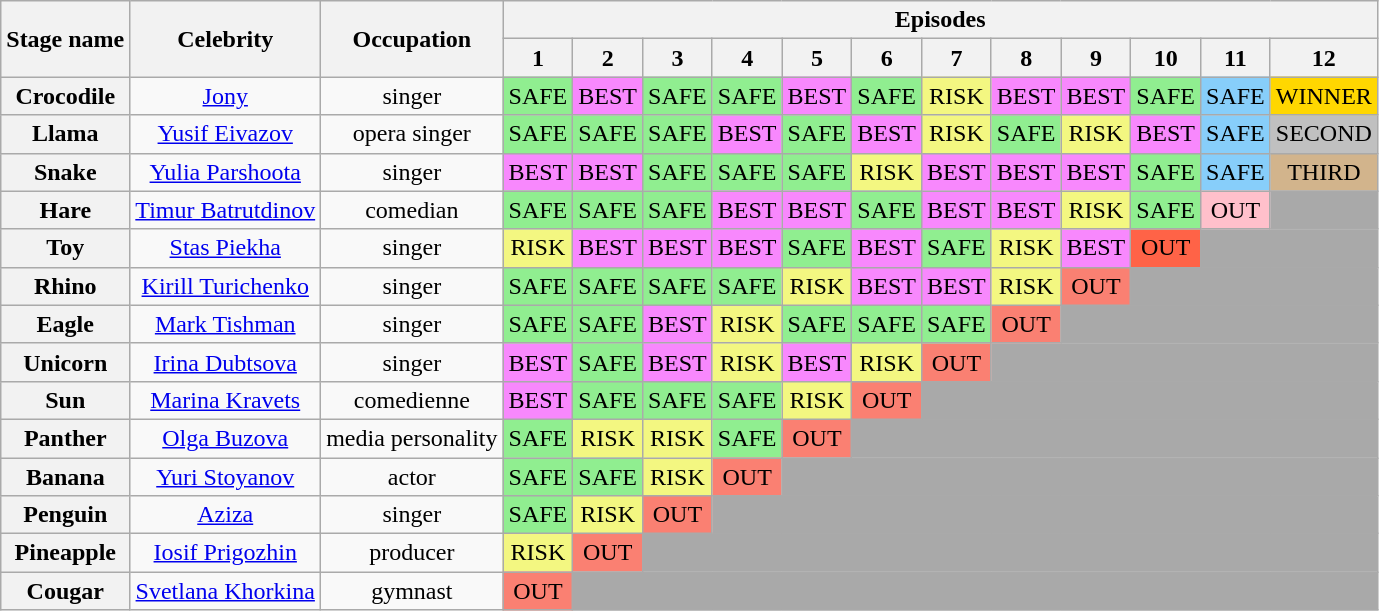<table class="wikitable" style="text-align:center;">
<tr>
<th rowspan=2>Stage name</th>
<th rowspan=2>Celebrity</th>
<th rowspan=2>Occupation</th>
<th colspan=12>Episodes</th>
</tr>
<tr>
<th>1</th>
<th>2</th>
<th>3</th>
<th>4</th>
<th>5</th>
<th>6</th>
<th>7</th>
<th>8</th>
<th>9</th>
<th>10</th>
<th>11</th>
<th>12</th>
</tr>
<tr>
<th>Crocodile</th>
<td><a href='#'>Jony</a></td>
<td>singer</td>
<td bgcolor="lightgreen">SAFE</td>
<td bgcolor="#F888FD">BEST</td>
<td bgcolor="lightgreen">SAFE</td>
<td bgcolor="lightgreen">SAFE</td>
<td bgcolor="#F888FD">BEST</td>
<td bgcolor="lightgreen">SAFE</td>
<td bgcolor="#F3F781">RISK</td>
<td bgcolor="#F888FD">BEST</td>
<td bgcolor="#F888FD">BEST</td>
<td bgcolor="lightgreen">SAFE</td>
<td bgcolor="lightskyblue">SAFE</td>
<td bgcolor="gold">WINNER</td>
</tr>
<tr>
<th>Llama</th>
<td><a href='#'>Yusif Eivazov</a></td>
<td>opera singer</td>
<td bgcolor="lightgreen">SAFE</td>
<td bgcolor="lightgreen">SAFE</td>
<td bgcolor="lightgreen">SAFE</td>
<td bgcolor="#F888FD">BEST</td>
<td bgcolor="lightgreen">SAFE</td>
<td bgcolor="#F888FD">BEST</td>
<td bgcolor="#F3F781">RISK</td>
<td bgcolor="lightgreen">SAFE</td>
<td bgcolor="#F3F781">RISK</td>
<td bgcolor="#F888FD">BEST</td>
<td bgcolor="lightskyblue">SAFE</td>
<td bgcolor="silver">SECOND</td>
</tr>
<tr>
<th>Snake</th>
<td><a href='#'>Yulia Parshoota</a></td>
<td>singer</td>
<td bgcolor="#F888FD">BEST</td>
<td bgcolor="#F888FD">BEST</td>
<td bgcolor="lightgreen">SAFE</td>
<td bgcolor="lightgreen">SAFE</td>
<td bgcolor="lightgreen">SAFE</td>
<td bgcolor="#F3F781">RISK</td>
<td bgcolor="#F888FD">BEST</td>
<td bgcolor="#F888FD">BEST</td>
<td bgcolor="#F888FD">BEST</td>
<td bgcolor="lightgreen">SAFE</td>
<td bgcolor="lightskyblue">SAFE</td>
<td bgcolor="tan">THIRD</td>
</tr>
<tr>
<th>Hare</th>
<td><a href='#'>Timur Batrutdinov</a></td>
<td>comedian</td>
<td bgcolor="lightgreen">SAFE</td>
<td bgcolor="lightgreen">SAFE</td>
<td bgcolor="lightgreen">SAFE</td>
<td bgcolor="#F888FD">BEST</td>
<td bgcolor="#F888FD">BEST</td>
<td bgcolor="lightgreen">SAFE</td>
<td bgcolor="#F888FD">BEST</td>
<td bgcolor="#F888FD">BEST</td>
<td bgcolor="#F3F781">RISK</td>
<td bgcolor="lightgreen">SAFE</td>
<td bgcolor="pink">OUT</td>
<td colspan=1 bgcolor="darkgrey"></td>
</tr>
<tr>
<th>Toy</th>
<td><a href='#'>Stas Piekha</a></td>
<td>singer</td>
<td bgcolor="#F3F781">RISK</td>
<td bgcolor="#F888FD">BEST</td>
<td bgcolor="#F888FD">BEST</td>
<td bgcolor="#F888FD">BEST</td>
<td bgcolor="lightgreen">SAFE</td>
<td bgcolor="#F888FD">BEST</td>
<td bgcolor="lightgreen">SAFE</td>
<td bgcolor="#F3F781">RISK</td>
<td bgcolor="#F888FD">BEST</td>
<td bgcolor="tomato">OUT</td>
<td colspan=2 bgcolor="darkgrey"></td>
</tr>
<tr>
<th>Rhino</th>
<td><a href='#'>Kirill Turichenko</a></td>
<td>singer</td>
<td bgcolor="lightgreen">SAFE</td>
<td bgcolor="lightgreen">SAFE</td>
<td bgcolor="lightgreen">SAFE</td>
<td bgcolor="lightgreen">SAFE</td>
<td bgcolor="#F3F781">RISK</td>
<td bgcolor="#F888FD">BEST</td>
<td bgcolor="#F888FD">BEST</td>
<td bgcolor="#F3F781">RISK</td>
<td bgcolor="salmon">OUT</td>
<td colspan=3 bgcolor="darkgrey"></td>
</tr>
<tr>
<th>Eagle</th>
<td><a href='#'>Mark Tishman</a></td>
<td>singer</td>
<td bgcolor="lightgreen">SAFE</td>
<td bgcolor="lightgreen">SAFE</td>
<td bgcolor="#F888FD">BEST</td>
<td bgcolor="#F3F781">RISK</td>
<td bgcolor="lightgreen">SAFE</td>
<td bgcolor="lightgreen">SAFE</td>
<td bgcolor="lightgreen">SAFE</td>
<td bgcolor="salmon">OUT</td>
<td colspan=4 bgcolor="darkgrey"></td>
</tr>
<tr>
<th>Unicorn</th>
<td><a href='#'>Irina Dubtsova</a></td>
<td>singer</td>
<td bgcolor="#F888FD">BEST</td>
<td bgcolor="lightgreen">SAFE</td>
<td bgcolor="#F888FD">BEST</td>
<td bgcolor="#F3F781">RISK</td>
<td bgcolor="#F888FD">BEST</td>
<td bgcolor="#F3F781">RISK</td>
<td bgcolor="salmon">OUT</td>
<td colspan=5 bgcolor="darkgrey"></td>
</tr>
<tr>
<th>Sun</th>
<td><a href='#'>Marina Kravets</a></td>
<td>comedienne</td>
<td bgcolor="#F888FD">BEST</td>
<td bgcolor="lightgreen">SAFE</td>
<td bgcolor="lightgreen">SAFE</td>
<td bgcolor="lightgreen">SAFE</td>
<td bgcolor="#F3F781">RISK</td>
<td bgcolor="salmon">OUT</td>
<td colspan=6 bgcolor="darkgrey"></td>
</tr>
<tr>
<th>Panther</th>
<td><a href='#'>Olga Buzova</a></td>
<td>media personality</td>
<td bgcolor="lightgreen">SAFE</td>
<td bgcolor="#F3F781">RISK</td>
<td bgcolor="#F3F781">RISK</td>
<td bgcolor="lightgreen">SAFE</td>
<td bgcolor="salmon">OUT</td>
<td colspan=7 bgcolor="darkgrey"></td>
</tr>
<tr>
<th>Banana</th>
<td><a href='#'>Yuri Stoyanov</a></td>
<td>actor</td>
<td bgcolor="lightgreen">SAFE</td>
<td bgcolor="lightgreen">SAFE</td>
<td bgcolor="#F3F781">RISK</td>
<td bgcolor="salmon">OUT</td>
<td colspan=8 bgcolor="darkgrey"></td>
</tr>
<tr>
<th>Penguin</th>
<td><a href='#'>Aziza</a></td>
<td>singer</td>
<td bgcolor="lightgreen">SAFE</td>
<td bgcolor="#F3F781">RISK</td>
<td bgcolor="salmon">OUT</td>
<td colspan=9 bgcolor="darkgrey"></td>
</tr>
<tr>
<th>Pineapple</th>
<td><a href='#'>Iosif Prigozhin</a></td>
<td>producer</td>
<td bgcolor="#F3F781">RISK</td>
<td bgcolor="salmon">OUT</td>
<td colspan=10 bgcolor="darkgrey"></td>
</tr>
<tr>
<th>Cougar</th>
<td><a href='#'>Svetlana Khorkina</a></td>
<td>gymnast</td>
<td bgcolor="salmon">OUT</td>
<td colspan=11 bgcolor="darkgrey"></td>
</tr>
</table>
